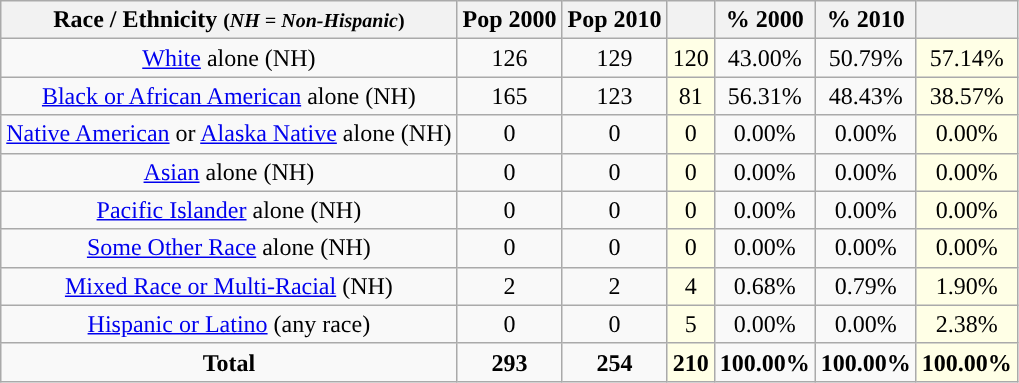<table class="wikitable" style="text-align:center;">
<tr>
<th>Race / Ethnicity <small>(<em>NH = Non-Hispanic</em>)</small></th>
<th>Pop 2000</th>
<th>Pop 2010</th>
<th></th>
<th>% 2000</th>
<th>% 2010</th>
<th></th>
</tr>
<tr>
<td><a href='#'>White</a> alone (NH)</td>
<td>126</td>
<td>129</td>
<td style='background: #ffffe6;'>120</td>
<td>43.00%</td>
<td>50.79%</td>
<td style='background: #ffffe6;'>57.14%</td>
</tr>
<tr>
<td><a href='#'>Black or African American</a> alone (NH)</td>
<td>165</td>
<td>123</td>
<td style='background: #ffffe6;'>81</td>
<td>56.31%</td>
<td>48.43%</td>
<td style='background: #ffffe6;'>38.57%</td>
</tr>
<tr>
<td><a href='#'>Native American</a> or <a href='#'>Alaska Native</a> alone (NH)</td>
<td>0</td>
<td>0</td>
<td style='background: #ffffe6;'>0</td>
<td>0.00%</td>
<td>0.00%</td>
<td style='background: #ffffe6;'>0.00%</td>
</tr>
<tr>
<td><a href='#'>Asian</a> alone (NH)</td>
<td>0</td>
<td>0</td>
<td style='background: #ffffe6;'>0</td>
<td>0.00%</td>
<td>0.00%</td>
<td style='background: #ffffe6;'>0.00%</td>
</tr>
<tr>
<td><a href='#'>Pacific Islander</a> alone (NH)</td>
<td>0</td>
<td>0</td>
<td style='background: #ffffe6;'>0</td>
<td>0.00%</td>
<td>0.00%</td>
<td style='background: #ffffe6;'>0.00%</td>
</tr>
<tr>
<td><a href='#'>Some Other Race</a> alone (NH)</td>
<td>0</td>
<td>0</td>
<td style='background: #ffffe6;'>0</td>
<td>0.00%</td>
<td>0.00%</td>
<td style='background: #ffffe6;'>0.00%</td>
</tr>
<tr>
<td><a href='#'>Mixed Race or Multi-Racial</a> (NH)</td>
<td>2</td>
<td>2</td>
<td style='background: #ffffe6;'>4</td>
<td>0.68%</td>
<td>0.79%</td>
<td style='background: #ffffe6;'>1.90%</td>
</tr>
<tr>
<td><a href='#'>Hispanic or Latino</a> (any race)</td>
<td>0</td>
<td>0</td>
<td style='background: #ffffe6;'>5</td>
<td>0.00%</td>
<td>0.00%</td>
<td style='background: #ffffe6;'>2.38%</td>
</tr>
<tr>
<td><strong>Total</strong></td>
<td><strong>293</strong></td>
<td><strong>254</strong></td>
<td style='background: #ffffe6;'><strong>210</strong></td>
<td><strong>100.00%</strong></td>
<td><strong>100.00%</strong></td>
<td style='background: #ffffe6;'><strong>100.00%</strong></td>
</tr>
</table>
